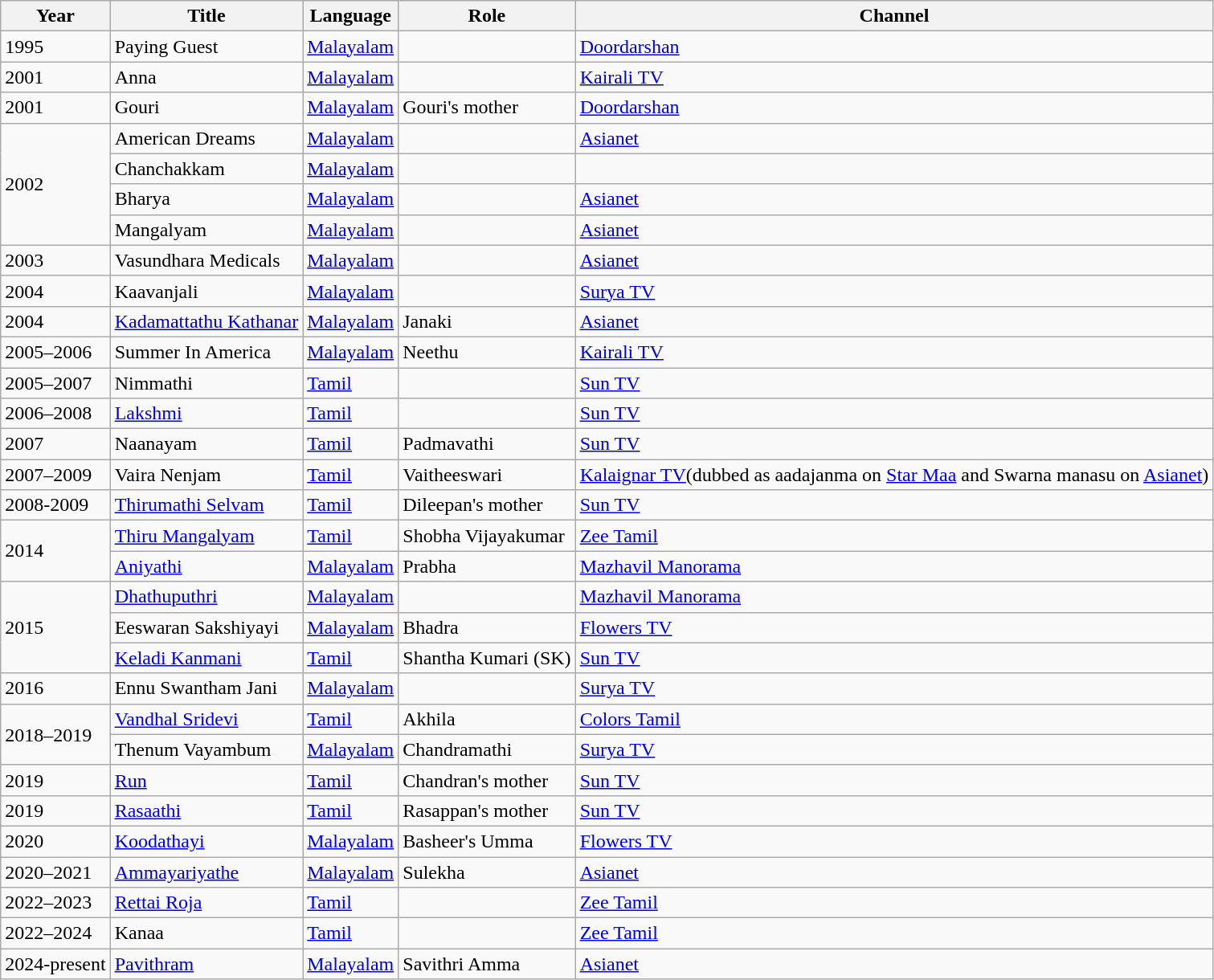<table class="wikitable sortable">
<tr>
<th>Year</th>
<th>Title</th>
<th>Language</th>
<th>Role</th>
<th>Channel</th>
</tr>
<tr>
<td>1995</td>
<td>Paying Guest</td>
<td><a href='#'>Malayalam</a></td>
<td></td>
<td><a href='#'>Doordarshan</a></td>
</tr>
<tr>
<td>2001</td>
<td>Anna</td>
<td><a href='#'>Malayalam</a></td>
<td></td>
<td><a href='#'>Kairali TV</a></td>
</tr>
<tr>
<td>2001</td>
<td>Gouri</td>
<td><a href='#'>Malayalam</a></td>
<td>Gouri's mother</td>
<td><a href='#'>Doordarshan</a></td>
</tr>
<tr>
<td rowspan=4>2002</td>
<td>American Dreams</td>
<td><a href='#'>Malayalam</a></td>
<td></td>
<td><a href='#'>Asianet</a></td>
</tr>
<tr>
<td>Chanchakkam</td>
<td><a href='#'>Malayalam</a></td>
<td></td>
<td></td>
</tr>
<tr>
<td>Bharya</td>
<td><a href='#'>Malayalam</a></td>
<td></td>
<td><a href='#'>Asianet</a></td>
</tr>
<tr>
<td>Mangalyam</td>
<td><a href='#'>Malayalam</a></td>
<td></td>
<td><a href='#'>Asianet</a></td>
</tr>
<tr>
<td>2003</td>
<td>Vasundhara Medicals</td>
<td><a href='#'>Malayalam</a></td>
<td></td>
<td><a href='#'>Asianet</a></td>
</tr>
<tr>
<td>2004</td>
<td>Kaavanjali</td>
<td><a href='#'>Malayalam</a></td>
<td></td>
<td><a href='#'>Surya TV</a></td>
</tr>
<tr>
<td>2004</td>
<td><a href='#'>Kadamattathu Kathanar</a></td>
<td><a href='#'>Malayalam</a></td>
<td>Janaki</td>
<td><a href='#'>Asianet</a></td>
</tr>
<tr>
<td>2005–2006</td>
<td>Summer In America</td>
<td><a href='#'>Malayalam</a></td>
<td>Neethu</td>
<td><a href='#'>Kairali TV</a></td>
</tr>
<tr>
<td>2005–2007</td>
<td>Nimmathi</td>
<td><a href='#'>Tamil</a></td>
<td></td>
<td><a href='#'>Sun TV</a></td>
</tr>
<tr>
<td>2006–2008</td>
<td><a href='#'>Lakshmi</a></td>
<td><a href='#'>Tamil</a></td>
<td></td>
<td><a href='#'>Sun TV</a></td>
</tr>
<tr>
<td>2007</td>
<td>Naanayam</td>
<td><a href='#'>Tamil</a></td>
<td>Padmavathi</td>
<td><a href='#'>Sun TV</a></td>
</tr>
<tr>
<td>2007–2009</td>
<td>Vaira Nenjam</td>
<td><a href='#'>Tamil</a></td>
<td>Vaitheeswari</td>
<td><a href='#'>Kalaignar TV</a>(dubbed as aadajanma on <a href='#'>Star Maa</a> and Swarna manasu on <a href='#'>Asianet</a>)</td>
</tr>
<tr>
<td>2008-2009</td>
<td><a href='#'>Thirumathi Selvam</a></td>
<td><a href='#'>Tamil</a></td>
<td>Dileepan's mother</td>
<td><a href='#'>Sun TV</a></td>
</tr>
<tr>
<td rowspan=2>2014</td>
<td><a href='#'>Thiru Mangalyam</a></td>
<td><a href='#'>Tamil</a></td>
<td>Shobha Vijayakumar</td>
<td><a href='#'>Zee Tamil</a></td>
</tr>
<tr>
<td><a href='#'>Aniyathi</a></td>
<td><a href='#'>Malayalam</a></td>
<td>Prabha</td>
<td><a href='#'>Mazhavil Manorama</a></td>
</tr>
<tr>
<td rowspan=3>2015</td>
<td><a href='#'>Dhathuputhri</a></td>
<td><a href='#'>Malayalam</a></td>
<td></td>
<td><a href='#'>Mazhavil Manorama</a></td>
</tr>
<tr>
<td>Eeswaran Sakshiyayi</td>
<td><a href='#'>Malayalam</a></td>
<td>Bhadra</td>
<td><a href='#'>Flowers TV</a></td>
</tr>
<tr>
<td><a href='#'>Keladi Kanmani</a></td>
<td><a href='#'>Tamil</a></td>
<td>Shantha Kumari (SK)</td>
<td><a href='#'>Sun TV</a></td>
</tr>
<tr>
<td>2016</td>
<td>Ennu Swantham Jani</td>
<td><a href='#'>Malayalam</a></td>
<td></td>
<td><a href='#'>Surya TV</a></td>
</tr>
<tr>
<td rowspan=2>2018–2019</td>
<td><a href='#'>Vandhal Sridevi</a></td>
<td><a href='#'>Tamil</a></td>
<td>Akhila</td>
<td><a href='#'>Colors Tamil</a></td>
</tr>
<tr>
<td>Thenum Vayambum</td>
<td><a href='#'>Malayalam</a></td>
<td>Chandramathi</td>
<td><a href='#'>Surya TV</a></td>
</tr>
<tr>
<td>2019</td>
<td><a href='#'>Run</a></td>
<td><a href='#'>Tamil</a></td>
<td>Chandran's mother</td>
<td><a href='#'>Sun TV</a></td>
</tr>
<tr>
<td>2019</td>
<td><a href='#'>Rasaathi</a></td>
<td><a href='#'>Tamil</a></td>
<td>Rasappan's mother</td>
<td><a href='#'>Sun TV</a></td>
</tr>
<tr>
<td>2020</td>
<td><a href='#'>Koodathayi </a></td>
<td><a href='#'>Malayalam</a></td>
<td>Basheer's Umma</td>
<td><a href='#'>Flowers TV</a></td>
</tr>
<tr>
<td>2020–2021</td>
<td><a href='#'>Ammayariyathe</a></td>
<td><a href='#'>Malayalam</a></td>
<td>Sulekha</td>
<td><a href='#'>Asianet</a></td>
</tr>
<tr>
<td>2022–2023</td>
<td><a href='#'>Rettai Roja</a></td>
<td><a href='#'>Tamil</a></td>
<td></td>
<td><a href='#'>Zee Tamil</a></td>
</tr>
<tr>
<td>2022–2024</td>
<td>Kanaa</td>
<td><a href='#'>Tamil</a></td>
<td></td>
<td><a href='#'>Zee Tamil</a></td>
</tr>
<tr>
<td>2024-present</td>
<td><a href='#'>Pavithram</a></td>
<td><a href='#'>Malayalam</a></td>
<td>Savithri Amma</td>
<td><a href='#'>Asianet</a></td>
</tr>
</table>
